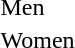<table>
<tr>
<td>Men<br></td>
<td></td>
<td></td>
<td></td>
</tr>
<tr>
<td>Women<br></td>
<td></td>
<td></td>
<td></td>
</tr>
</table>
